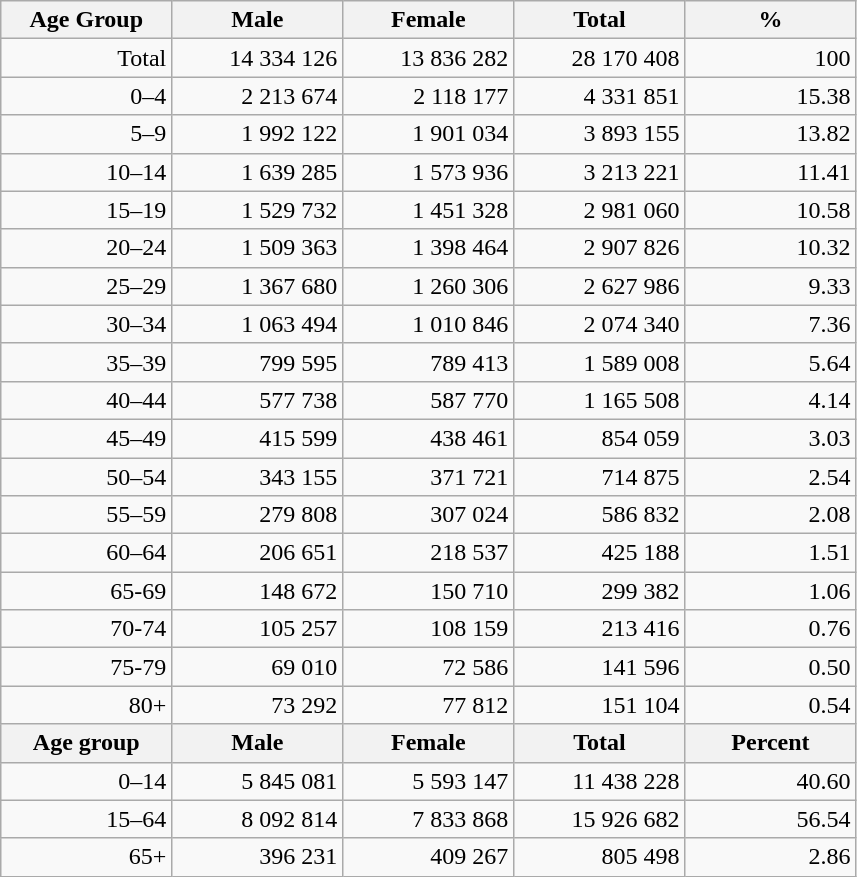<table class="wikitable">
<tr>
<th style="width:80pt;">Age Group</th>
<th style="width:80pt;">Male</th>
<th style="width:80pt;">Female</th>
<th style="width:80pt;">Total</th>
<th style="width:80pt;">%</th>
</tr>
<tr style="text-align:right;">
<td>Total</td>
<td>14 334 126</td>
<td>13 836 282</td>
<td>28 170 408</td>
<td>100</td>
</tr>
<tr style="text-align:right;">
<td>0–4</td>
<td>2 213 674</td>
<td>2 118 177</td>
<td>4 331 851</td>
<td>15.38</td>
</tr>
<tr style="text-align:right;">
<td>5–9</td>
<td>1 992 122</td>
<td>1 901 034</td>
<td>3 893 155</td>
<td>13.82</td>
</tr>
<tr style="text-align:right;">
<td>10–14</td>
<td>1 639 285</td>
<td>1 573 936</td>
<td>3 213 221</td>
<td>11.41</td>
</tr>
<tr style="text-align:right;">
<td>15–19</td>
<td>1 529 732</td>
<td>1 451 328</td>
<td>2 981 060</td>
<td>10.58</td>
</tr>
<tr style="text-align:right;">
<td>20–24</td>
<td>1 509 363</td>
<td>1 398 464</td>
<td>2 907 826</td>
<td>10.32</td>
</tr>
<tr style="text-align:right;">
<td>25–29</td>
<td>1 367 680</td>
<td>1 260 306</td>
<td>2 627 986</td>
<td>9.33</td>
</tr>
<tr style="text-align:right;">
<td>30–34</td>
<td>1 063 494</td>
<td>1 010 846</td>
<td>2 074 340</td>
<td>7.36</td>
</tr>
<tr style="text-align:right;">
<td>35–39</td>
<td>799 595</td>
<td>789 413</td>
<td>1 589 008</td>
<td>5.64</td>
</tr>
<tr style="text-align:right;">
<td>40–44</td>
<td>577 738</td>
<td>587 770</td>
<td>1 165 508</td>
<td>4.14</td>
</tr>
<tr style="text-align:right;">
<td>45–49</td>
<td>415 599</td>
<td>438 461</td>
<td>854 059</td>
<td>3.03</td>
</tr>
<tr style="text-align:right;">
<td>50–54</td>
<td>343 155</td>
<td>371 721</td>
<td>714 875</td>
<td>2.54</td>
</tr>
<tr style="text-align:right;">
<td>55–59</td>
<td>279 808</td>
<td>307 024</td>
<td>586 832</td>
<td>2.08</td>
</tr>
<tr style="text-align:right;">
<td>60–64</td>
<td>206 651</td>
<td>218 537</td>
<td>425 188</td>
<td>1.51</td>
</tr>
<tr style="text-align:right;">
<td>65-69</td>
<td>148 672</td>
<td>150 710</td>
<td>299 382</td>
<td>1.06</td>
</tr>
<tr style="text-align:right;">
<td>70-74</td>
<td>105 257</td>
<td>108 159</td>
<td>213 416</td>
<td>0.76</td>
</tr>
<tr style="text-align:right;">
<td>75-79</td>
<td>69 010</td>
<td>72 586</td>
<td>141 596</td>
<td>0.50</td>
</tr>
<tr style="text-align:right;">
<td>80+</td>
<td>73 292</td>
<td>77 812</td>
<td>151 104</td>
<td>0.54</td>
</tr>
<tr>
<th style="width:50px;">Age group</th>
<th style="width:80pt;">Male</th>
<th style="width:80px;">Female</th>
<th style="width:80px;">Total</th>
<th style="width:50px;">Percent</th>
</tr>
<tr style="text-align:right;">
<td>0–14</td>
<td>5 845 081</td>
<td>5 593 147</td>
<td>11 438 228</td>
<td>40.60</td>
</tr>
<tr style="text-align:right;">
<td>15–64</td>
<td>8 092 814</td>
<td>7 833 868</td>
<td>15 926 682</td>
<td>56.54</td>
</tr>
<tr style="text-align:right;">
<td>65+</td>
<td>396 231</td>
<td>409 267</td>
<td>805 498</td>
<td>2.86</td>
</tr>
</table>
